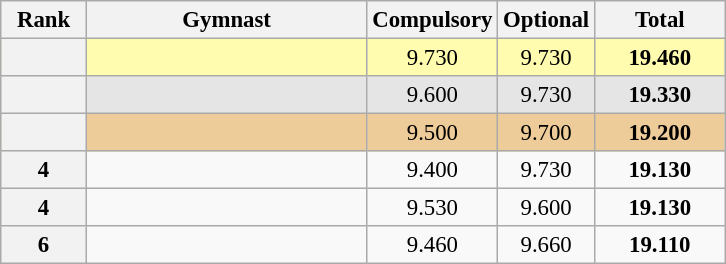<table class="wikitable sortable" style="text-align:center; font-size:95%">
<tr>
<th scope="col" style="width:50px;">Rank</th>
<th scope="col" style="width:180px;">Gymnast</th>
<th scope="col" style="width:50px;">Compulsory</th>
<th scope="col" style="width:50px;">Optional</th>
<th scope="col" style="width:80px;">Total</th>
</tr>
<tr style="background:#fffcaf;">
<th scope=row style="text-align:center"></th>
<td style="text-align:left;"></td>
<td>9.730</td>
<td>9.730</td>
<td><strong>19.460</strong></td>
</tr>
<tr style="background:#e5e5e5;">
<th scope=row style="text-align:center"></th>
<td style="text-align:left;"></td>
<td>9.600</td>
<td>9.730</td>
<td><strong>19.330</strong></td>
</tr>
<tr style="background:#ec9;">
<th scope=row style="text-align:center"></th>
<td style="text-align:left;"></td>
<td>9.500</td>
<td>9.700</td>
<td><strong>19.200</strong></td>
</tr>
<tr>
<th scope=row style="text-align:center">4</th>
<td style="text-align:left;"></td>
<td>9.400</td>
<td>9.730</td>
<td><strong>19.130</strong></td>
</tr>
<tr>
<th scope=row style="text-align:center">4</th>
<td style="text-align:left;"></td>
<td>9.530</td>
<td>9.600</td>
<td><strong>19.130</strong></td>
</tr>
<tr>
<th scope=row style="text-align:center">6</th>
<td style="text-align:left;"></td>
<td>9.460</td>
<td>9.660</td>
<td><strong>19.110</strong></td>
</tr>
</table>
